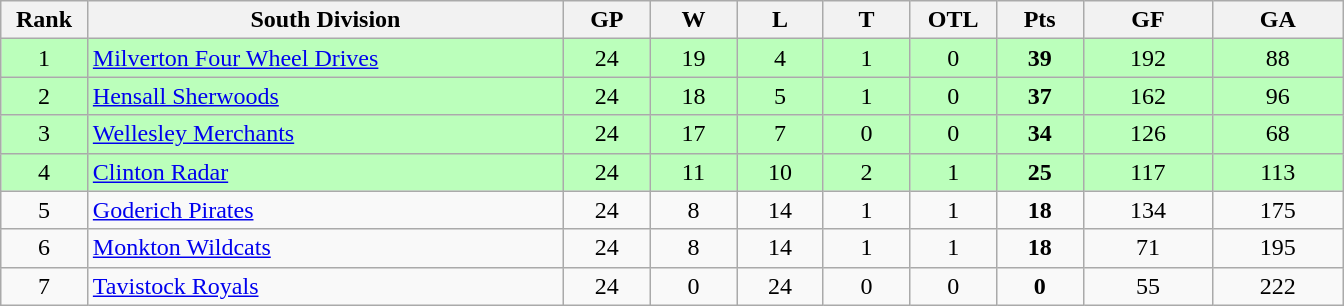<table class="wikitable" style="text-align:center" width:50em">
<tr>
<th bgcolor="#DDDDFF" width="5%">Rank</th>
<th bgcolor="#DDDDFF" width="27.5%">South Division</th>
<th bgcolor="#DDDDFF" width="5%">GP</th>
<th bgcolor="#DDDDFF" width="5%">W</th>
<th bgcolor="#DDDDFF" width="5%">L</th>
<th bgcolor="#DDDDFF" width="5%">T</th>
<th bgcolor="#DDDDFF" width="5%">OTL</th>
<th bgcolor="#DDDDFF" width="5%">Pts</th>
<th bgcolor="#DDDDFF" width="7.5%">GF</th>
<th bgcolor="#DDDDFF" width="7.5%">GA</th>
</tr>
<tr bgcolor="#bbffbb">
<td>1</td>
<td align=left><a href='#'>Milverton Four Wheel Drives</a></td>
<td>24</td>
<td>19</td>
<td>4</td>
<td>1</td>
<td>0</td>
<td><strong>39</strong></td>
<td>192</td>
<td>88</td>
</tr>
<tr bgcolor="#bbffbb">
<td>2</td>
<td align=left><a href='#'>Hensall Sherwoods</a></td>
<td>24</td>
<td>18</td>
<td>5</td>
<td>1</td>
<td>0</td>
<td><strong>37</strong></td>
<td>162</td>
<td>96</td>
</tr>
<tr bgcolor="#bbffbb">
<td>3</td>
<td align=left><a href='#'>Wellesley Merchants</a></td>
<td>24</td>
<td>17</td>
<td>7</td>
<td>0</td>
<td>0</td>
<td><strong>34</strong></td>
<td>126</td>
<td>68</td>
</tr>
<tr bgcolor="#bbffbb">
<td>4</td>
<td align=left><a href='#'>Clinton Radar</a></td>
<td>24</td>
<td>11</td>
<td>10</td>
<td>2</td>
<td>1</td>
<td><strong>25</strong></td>
<td>117</td>
<td>113</td>
</tr>
<tr>
<td>5</td>
<td align=left><a href='#'>Goderich Pirates</a></td>
<td>24</td>
<td>8</td>
<td>14</td>
<td>1</td>
<td>1</td>
<td><strong>18</strong></td>
<td>134</td>
<td>175</td>
</tr>
<tr>
<td>6</td>
<td align=left><a href='#'>Monkton Wildcats</a></td>
<td>24</td>
<td>8</td>
<td>14</td>
<td>1</td>
<td>1</td>
<td><strong>18</strong></td>
<td>71</td>
<td>195</td>
</tr>
<tr>
<td>7</td>
<td align=left><a href='#'>Tavistock Royals</a></td>
<td>24</td>
<td>0</td>
<td>24</td>
<td>0</td>
<td>0</td>
<td><strong>0</strong></td>
<td>55</td>
<td>222</td>
</tr>
</table>
